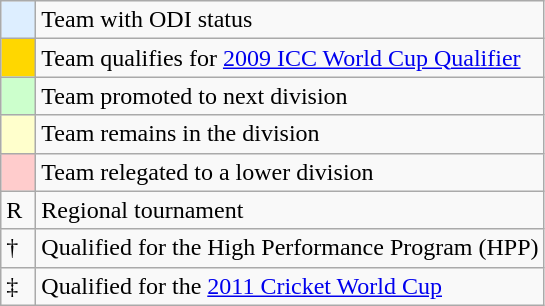<table class="wikitable">
<tr>
<td style="background:#ddeeff;">    </td>
<td>Team with ODI status</td>
</tr>
<tr>
<td style="background: gold;">    </td>
<td>Team qualifies for <a href='#'>2009 ICC World Cup Qualifier</a></td>
</tr>
<tr>
<td style="background: #ccffcc;"></td>
<td>Team promoted to next division</td>
</tr>
<tr>
<td style="background: #ffffcc;"></td>
<td>Team remains in the division</td>
</tr>
<tr>
<td style="background: #ffcccc;"></td>
<td>Team relegated to a lower division</td>
</tr>
<tr>
<td>R</td>
<td>Regional tournament</td>
</tr>
<tr>
<td>†</td>
<td>Qualified for the High Performance Program (HPP)</td>
</tr>
<tr>
<td>‡</td>
<td>Qualified for the <a href='#'>2011 Cricket World Cup</a></td>
</tr>
</table>
